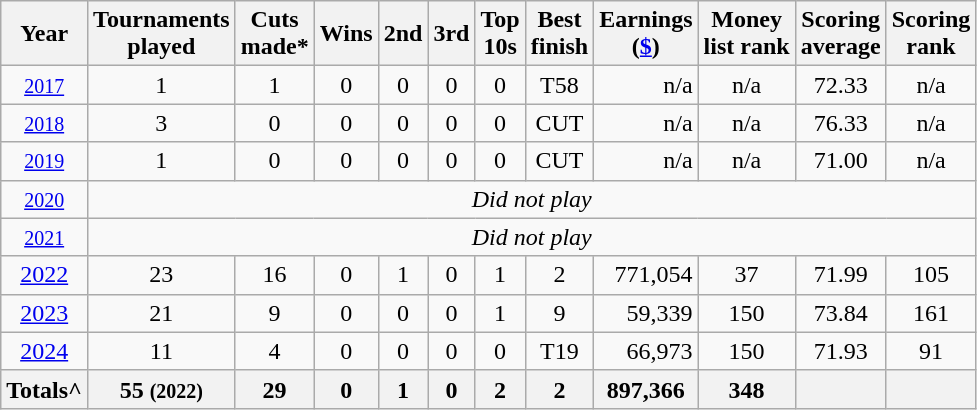<table class="wikitable" style="text-align:center; ">
<tr>
<th>Year</th>
<th>Tournaments <br>played</th>
<th>Cuts <br>made*</th>
<th>Wins</th>
<th>2nd</th>
<th>3rd</th>
<th>Top <br>10s</th>
<th>Best <br>finish</th>
<th>Earnings<br>(<a href='#'>$</a>)</th>
<th>Money<br>list rank</th>
<th>Scoring <br> average</th>
<th>Scoring<br>rank</th>
</tr>
<tr>
<td><small><a href='#'>2017</a></small></td>
<td>1</td>
<td>1</td>
<td>0</td>
<td>0</td>
<td>0</td>
<td>0</td>
<td>T58</td>
<td align=right>n/a</td>
<td>n/a</td>
<td>72.33</td>
<td>n/a</td>
</tr>
<tr>
<td><small><a href='#'>2018</a></small></td>
<td>3</td>
<td>0</td>
<td>0</td>
<td>0</td>
<td>0</td>
<td>0</td>
<td>CUT</td>
<td align=right>n/a</td>
<td>n/a</td>
<td>76.33</td>
<td>n/a</td>
</tr>
<tr>
<td><small><a href='#'>2019</a></small></td>
<td>1</td>
<td>0</td>
<td>0</td>
<td>0</td>
<td>0</td>
<td>0</td>
<td>CUT</td>
<td align=right>n/a</td>
<td>n/a</td>
<td>71.00</td>
<td>n/a</td>
</tr>
<tr>
<td><small><a href='#'>2020</a></small></td>
<td colspan=11><em>Did not play</em></td>
</tr>
<tr>
<td><small><a href='#'>2021</a></small></td>
<td colspan=11><em>Did not play</em></td>
</tr>
<tr>
<td><a href='#'>2022</a></td>
<td>23</td>
<td>16</td>
<td>0</td>
<td>1</td>
<td>0</td>
<td>1</td>
<td>2</td>
<td align=right>771,054</td>
<td>37</td>
<td>71.99</td>
<td>105</td>
</tr>
<tr>
<td><a href='#'>2023</a></td>
<td>21</td>
<td>9</td>
<td>0</td>
<td>0</td>
<td>0</td>
<td>1</td>
<td>9</td>
<td align=right>59,339</td>
<td>150</td>
<td>73.84</td>
<td>161</td>
</tr>
<tr>
<td><a href='#'>2024</a></td>
<td>11</td>
<td>4</td>
<td>0</td>
<td>0</td>
<td>0</td>
<td>0</td>
<td>T19</td>
<td align=right>66,973</td>
<td>150</td>
<td>71.93</td>
<td>91</td>
</tr>
<tr>
<th>Totals^</th>
<th>55 <small>(2022)</small> </th>
<th>29 </th>
<th>0 </th>
<th>1 </th>
<th>0 </th>
<th>2 </th>
<th>2 </th>
<th>897,366 </th>
<th>348 </th>
<th></th>
<th></th>
</tr>
</table>
